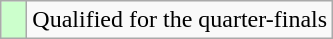<table class="wikitable">
<tr>
<td width=10px bgcolor="#ccffcc"></td>
<td>Qualified for the quarter-finals</td>
</tr>
</table>
